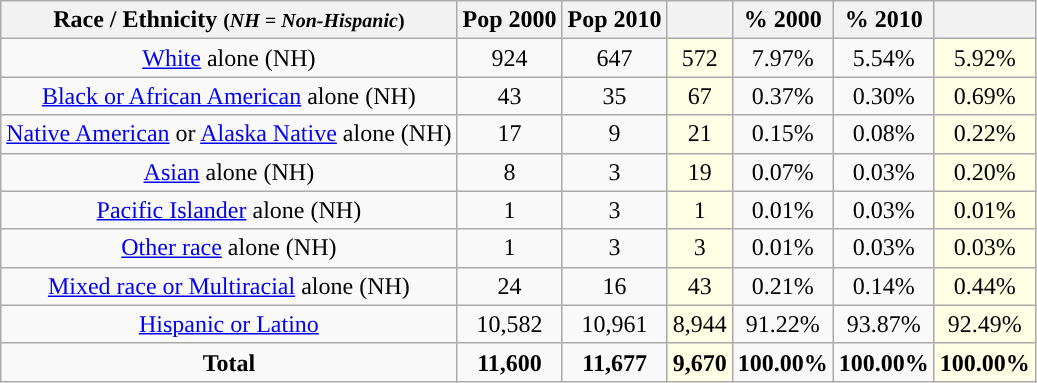<table class="wikitable" style="text-align:center;">
<tr>
<th>Race / Ethnicity <small>(<em>NH = Non-Hispanic</em>)</small></th>
<th>Pop 2000</th>
<th>Pop 2010</th>
<th></th>
<th>% 2000</th>
<th>% 2010</th>
<th></th>
</tr>
<tr>
<td><a href='#'>White</a> alone (NH)</td>
<td>924</td>
<td>647</td>
<td style='background: #ffffe6;'>572</td>
<td>7.97%</td>
<td>5.54%</td>
<td style='background: #ffffe6;'>5.92%</td>
</tr>
<tr>
<td><a href='#'>Black or African American</a> alone (NH)</td>
<td>43</td>
<td>35</td>
<td style='background: #ffffe6;'>67</td>
<td>0.37%</td>
<td>0.30%</td>
<td style='background: #ffffe6;'>0.69%</td>
</tr>
<tr>
<td><a href='#'>Native American</a> or <a href='#'>Alaska Native</a> alone (NH)</td>
<td>17</td>
<td>9</td>
<td style='background: #ffffe6;'>21</td>
<td>0.15%</td>
<td>0.08%</td>
<td style='background: #ffffe6;'>0.22%</td>
</tr>
<tr>
<td><a href='#'>Asian</a> alone (NH)</td>
<td>8</td>
<td>3</td>
<td style='background: #ffffe6;'>19</td>
<td>0.07%</td>
<td>0.03%</td>
<td style='background: #ffffe6;'>0.20%</td>
</tr>
<tr>
<td><a href='#'>Pacific Islander</a> alone (NH)</td>
<td>1</td>
<td>3</td>
<td style='background: #ffffe6;'>1</td>
<td>0.01%</td>
<td>0.03%</td>
<td style='background: #ffffe6;'>0.01%</td>
</tr>
<tr>
<td><a href='#'>Other race</a> alone (NH)</td>
<td>1</td>
<td>3</td>
<td style='background: #ffffe6;'>3</td>
<td>0.01%</td>
<td>0.03%</td>
<td style='background: #ffffe6;'>0.03%</td>
</tr>
<tr>
<td><a href='#'>Mixed race or Multiracial</a> alone (NH)</td>
<td>24</td>
<td>16</td>
<td style='background: #ffffe6;'>43</td>
<td>0.21%</td>
<td>0.14%</td>
<td style='background: #ffffe6;'>0.44%</td>
</tr>
<tr>
<td><a href='#'>Hispanic or Latino</a></td>
<td>10,582</td>
<td>10,961</td>
<td style='background: #ffffe6;'>8,944</td>
<td>91.22%</td>
<td>93.87%</td>
<td style='background: #ffffe6;'>92.49%</td>
</tr>
<tr>
<td><strong>Total</strong></td>
<td><strong>11,600</strong></td>
<td><strong>11,677</strong></td>
<td style='background: #ffffe6;'><strong>9,670</strong></td>
<td><strong>100.00%</strong></td>
<td><strong>100.00%</strong></td>
<td style='background: #ffffe6;'><strong>100.00%</strong></td>
</tr>
</table>
